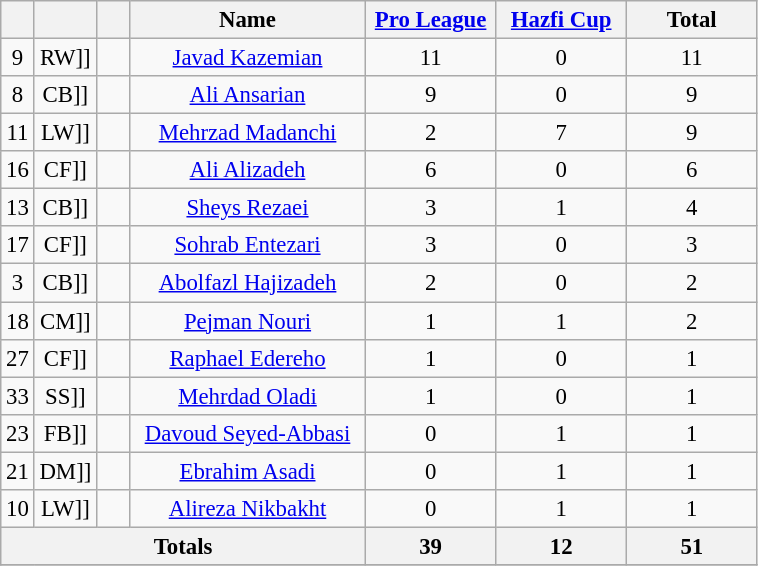<table class="wikitable sortable" style="text-align:center; font-size:95%;">
<tr>
<th width="15"></th>
<th width="15"></th>
<th width="15"></th>
<th width="150">Name</th>
<th width="80"><a href='#'>Pro League</a></th>
<th width="80"><a href='#'>Hazfi Cup</a></th>
<th width="80">Total</th>
</tr>
<tr>
<td>9</td>
<td [[>RW]]</td>
<td></td>
<td><a href='#'>Javad Kazemian</a></td>
<td>11</td>
<td>0</td>
<td>11</td>
</tr>
<tr>
<td>8</td>
<td [[>CB]]</td>
<td></td>
<td><a href='#'>Ali Ansarian</a></td>
<td>9</td>
<td>0</td>
<td>9</td>
</tr>
<tr>
<td>11</td>
<td [[>LW]]</td>
<td></td>
<td><a href='#'>Mehrzad Madanchi</a></td>
<td>2</td>
<td>7</td>
<td>9</td>
</tr>
<tr>
<td>16</td>
<td [[>CF]]</td>
<td></td>
<td><a href='#'>Ali Alizadeh</a></td>
<td>6</td>
<td>0</td>
<td>6</td>
</tr>
<tr>
<td>13</td>
<td [[>CB]]</td>
<td></td>
<td><a href='#'>Sheys Rezaei</a></td>
<td>3</td>
<td>1</td>
<td>4</td>
</tr>
<tr>
<td>17</td>
<td [[>CF]]</td>
<td></td>
<td><a href='#'>Sohrab Entezari</a></td>
<td>3</td>
<td>0</td>
<td>3</td>
</tr>
<tr>
<td>3</td>
<td [[>CB]]</td>
<td></td>
<td><a href='#'>Abolfazl Hajizadeh</a></td>
<td>2</td>
<td>0</td>
<td>2</td>
</tr>
<tr>
<td>18</td>
<td [[>CM]]</td>
<td></td>
<td><a href='#'>Pejman Nouri</a></td>
<td>1</td>
<td>1</td>
<td>2</td>
</tr>
<tr>
<td>27</td>
<td [[>CF]]</td>
<td></td>
<td><a href='#'>Raphael Edereho</a></td>
<td>1</td>
<td>0</td>
<td>1</td>
</tr>
<tr>
<td>33</td>
<td [[>SS]]</td>
<td></td>
<td><a href='#'>Mehrdad Oladi</a></td>
<td>1</td>
<td>0</td>
<td>1</td>
</tr>
<tr>
<td>23</td>
<td [[>FB]]</td>
<td></td>
<td><a href='#'>Davoud Seyed-Abbasi</a></td>
<td>0</td>
<td>1</td>
<td>1</td>
</tr>
<tr>
<td>21</td>
<td [[>DM]]</td>
<td></td>
<td><a href='#'>Ebrahim Asadi</a></td>
<td>0</td>
<td>1</td>
<td>1</td>
</tr>
<tr>
<td>10</td>
<td [[>LW]]</td>
<td></td>
<td><a href='#'>Alireza Nikbakht</a></td>
<td>0</td>
<td>1</td>
<td>1</td>
</tr>
<tr>
<th colspan="4"><strong>Totals</strong></th>
<th>39</th>
<th>12</th>
<th>51</th>
</tr>
<tr>
</tr>
</table>
